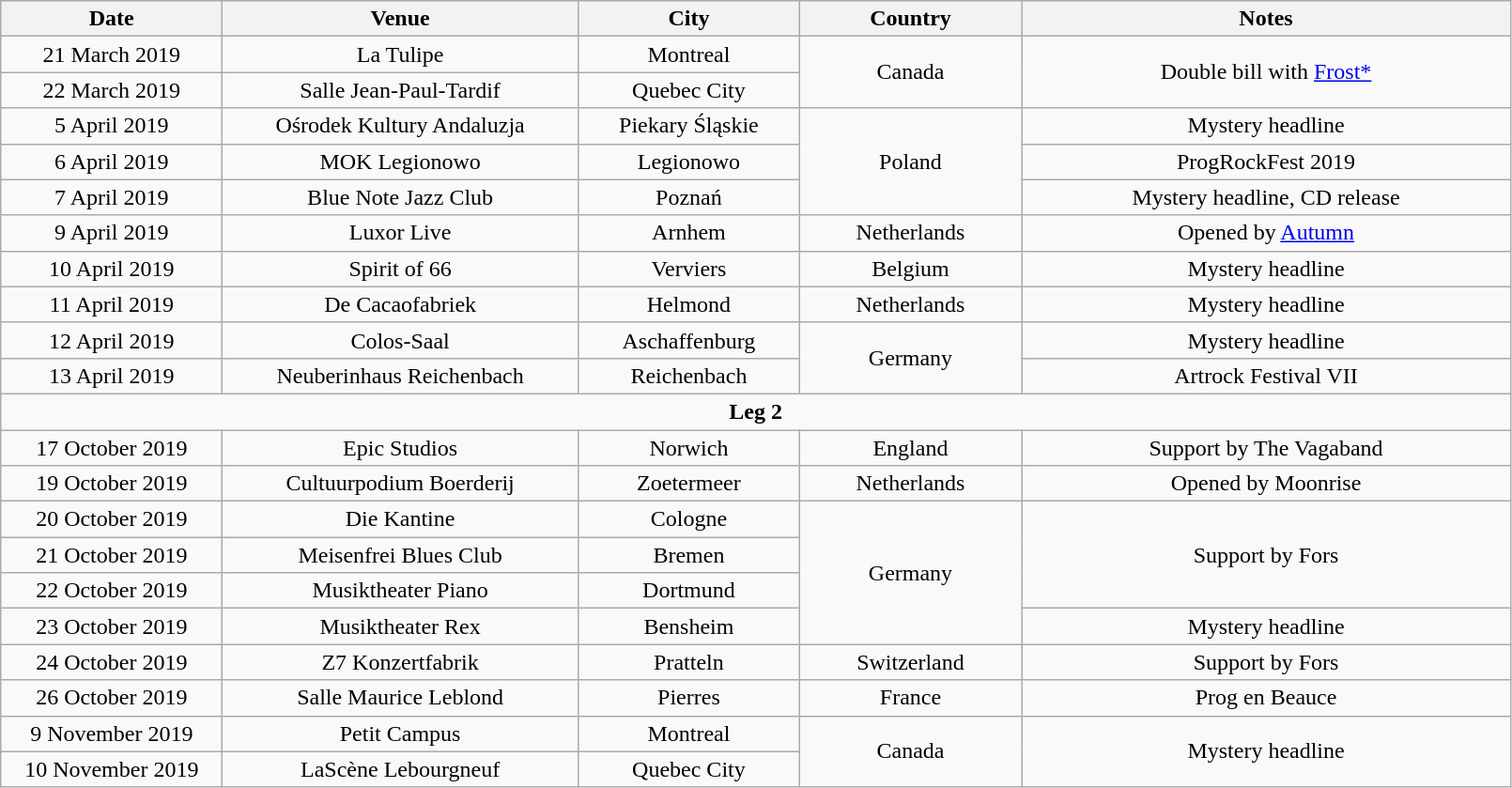<table class="wikitable" style="text-align:center;">
<tr>
<th width="150">Date</th>
<th width="245">Venue</th>
<th width="150">City</th>
<th width="150">Country</th>
<th width="340">Notes</th>
</tr>
<tr>
<td>21 March 2019</td>
<td>La Tulipe</td>
<td>Montreal</td>
<td rowspan="2">Canada</td>
<td rowspan="2">Double bill with <a href='#'>Frost*</a></td>
</tr>
<tr>
<td>22 March 2019</td>
<td>Salle Jean-Paul-Tardif</td>
<td>Quebec City</td>
</tr>
<tr>
<td>5 April 2019</td>
<td>Ośrodek Kultury Andaluzja</td>
<td>Piekary Śląskie</td>
<td rowspan="3">Poland</td>
<td>Mystery headline</td>
</tr>
<tr>
<td>6 April 2019</td>
<td>MOK Legionowo</td>
<td>Legionowo</td>
<td>ProgRockFest 2019</td>
</tr>
<tr>
<td>7 April 2019</td>
<td>Blue Note Jazz Club</td>
<td>Poznań</td>
<td>Mystery headline, CD release</td>
</tr>
<tr>
<td>9 April 2019</td>
<td>Luxor Live</td>
<td>Arnhem</td>
<td>Netherlands</td>
<td>Opened by <a href='#'>Autumn</a></td>
</tr>
<tr>
<td>10 April 2019</td>
<td>Spirit of 66</td>
<td>Verviers</td>
<td>Belgium</td>
<td>Mystery headline</td>
</tr>
<tr>
<td>11 April 2019</td>
<td>De Cacaofabriek</td>
<td>Helmond</td>
<td>Netherlands</td>
<td>Mystery headline</td>
</tr>
<tr>
<td>12 April 2019</td>
<td>Colos-Saal</td>
<td>Aschaffenburg</td>
<td rowspan="2">Germany</td>
<td>Mystery headline</td>
</tr>
<tr>
<td>13 April 2019</td>
<td>Neuberinhaus Reichenbach</td>
<td>Reichenbach</td>
<td>Artrock Festival VII</td>
</tr>
<tr>
<td colspan="5"><strong>Leg 2</strong></td>
</tr>
<tr>
<td>17 October 2019</td>
<td>Epic Studios</td>
<td>Norwich</td>
<td>England</td>
<td>Support by The Vagaband</td>
</tr>
<tr>
<td>19 October 2019</td>
<td>Cultuurpodium Boerderij</td>
<td>Zoetermeer</td>
<td>Netherlands</td>
<td>Opened by Moonrise</td>
</tr>
<tr>
<td>20 October 2019</td>
<td>Die Kantine</td>
<td>Cologne</td>
<td rowspan="4">Germany</td>
<td rowspan="3">Support by Fors</td>
</tr>
<tr>
<td>21 October 2019</td>
<td>Meisenfrei Blues Club</td>
<td>Bremen</td>
</tr>
<tr>
<td>22 October 2019</td>
<td>Musiktheater Piano</td>
<td>Dortmund</td>
</tr>
<tr>
<td>23 October 2019</td>
<td>Musiktheater Rex</td>
<td>Bensheim</td>
<td>Mystery headline</td>
</tr>
<tr>
<td>24 October 2019</td>
<td>Z7 Konzertfabrik</td>
<td>Pratteln</td>
<td>Switzerland</td>
<td>Support by Fors</td>
</tr>
<tr>
<td>26 October 2019</td>
<td>Salle Maurice Leblond</td>
<td>Pierres</td>
<td>France</td>
<td>Prog en Beauce</td>
</tr>
<tr>
<td>9 November 2019</td>
<td>Petit Campus</td>
<td>Montreal</td>
<td rowspan="2">Canada</td>
<td rowspan="2">Mystery headline</td>
</tr>
<tr>
<td>10 November 2019</td>
<td>LaScène Lebourgneuf</td>
<td>Quebec City</td>
</tr>
</table>
